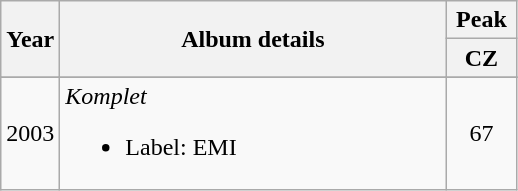<table class="wikitable" style="text-align:center;">
<tr>
<th rowspan="2" width="15">Year</th>
<th rowspan="2" width="250">Album details</th>
<th colspan="1" width="40">Peak</th>
</tr>
<tr>
<th rowspan="1" width="40">CZ</th>
</tr>
<tr style="font-size:smaller;">
</tr>
<tr>
<td>2003</td>
<td align="left"><em>Komplet</em><br><ul><li>Label: EMI</li></ul></td>
<td>67</td>
</tr>
</table>
